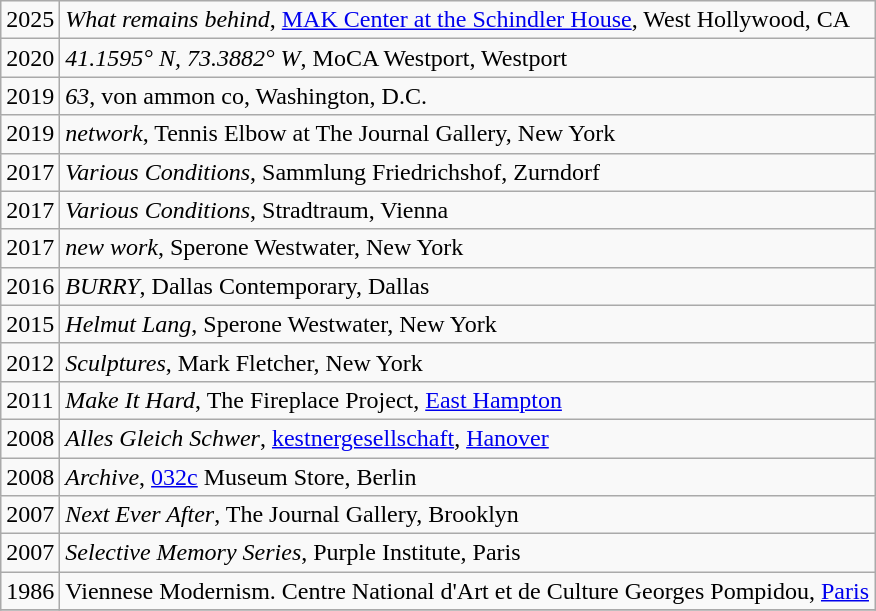<table class="wikitable">
<tr>
<td>2025</td>
<td><em>What remains behind</em>, <a href='#'>MAK Center at the Schindler House</a>, West Hollywood, CA</td>
</tr>
<tr>
<td>2020</td>
<td><em>41.1595° N, 73.3882° W</em>, MoCA Westport, Westport </td>
</tr>
<tr>
<td>2019</td>
<td><em>63</em>, von ammon co, Washington, D.C.</td>
</tr>
<tr>
<td>2019</td>
<td><em>network</em>, Tennis Elbow at The Journal Gallery, New York </td>
</tr>
<tr>
<td>2017</td>
<td><em>Various Conditions</em>, Sammlung Friedrichshof, Zurndorf </td>
</tr>
<tr>
<td>2017</td>
<td><em>Various Conditions</em>, Stradtraum, Vienna </td>
</tr>
<tr>
<td>2017</td>
<td><em>new work</em>, Sperone Westwater, New York </td>
</tr>
<tr>
<td>2016</td>
<td><em>BURRY</em>, Dallas Contemporary, Dallas</td>
</tr>
<tr>
<td>2015</td>
<td><em>Helmut Lang</em>, Sperone Westwater, New York </td>
</tr>
<tr>
<td>2012</td>
<td><em>Sculptures</em>, Mark Fletcher, New York </td>
</tr>
<tr>
<td>2011</td>
<td><em>Make It Hard</em>, The Fireplace Project, <a href='#'>East Hampton</a></td>
</tr>
<tr>
<td>2008</td>
<td><em>Alles Gleich Schwer</em>, <a href='#'>kestnergesellschaft</a>, <a href='#'>Hanover</a></td>
</tr>
<tr>
<td>2008</td>
<td><em>Archive</em>, <a href='#'>032c</a> Museum Store, Berlin </td>
</tr>
<tr>
<td>2007</td>
<td><em>Next Ever After</em>, The Journal Gallery, Brooklyn </td>
</tr>
<tr>
<td>2007</td>
<td><em>Selective Memory Series</em>, Purple Institute, Paris</td>
</tr>
<tr>
<td>1986</td>
<td>Viennese Modernism. Centre National d'Art et de Culture Georges Pompidou, <a href='#'>Paris</a></td>
</tr>
<tr>
</tr>
</table>
